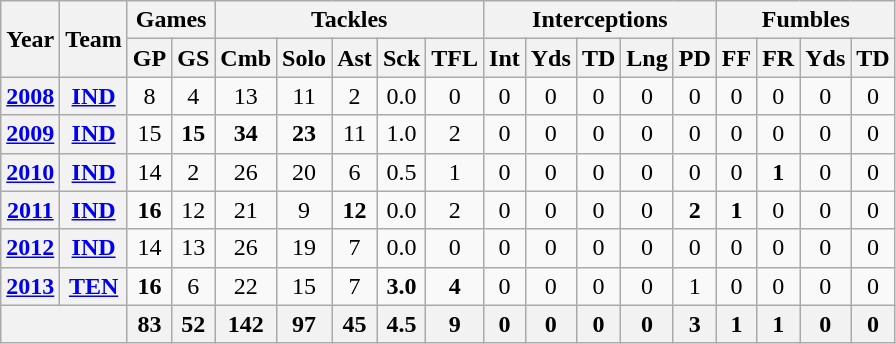<table class="wikitable" style="text-align:center">
<tr>
<th rowspan="2">Year</th>
<th rowspan="2">Team</th>
<th colspan="2">Games</th>
<th colspan="5">Tackles</th>
<th colspan="5">Interceptions</th>
<th colspan="4">Fumbles</th>
</tr>
<tr>
<th>GP</th>
<th>GS</th>
<th>Cmb</th>
<th>Solo</th>
<th>Ast</th>
<th>Sck</th>
<th>TFL</th>
<th>Int</th>
<th>Yds</th>
<th>TD</th>
<th>Lng</th>
<th>PD</th>
<th>FF</th>
<th>FR</th>
<th>Yds</th>
<th>TD</th>
</tr>
<tr>
<th><a href='#'>2008</a></th>
<th><a href='#'>IND</a></th>
<td>8</td>
<td>4</td>
<td>13</td>
<td>11</td>
<td>2</td>
<td>0.0</td>
<td>0</td>
<td>0</td>
<td>0</td>
<td>0</td>
<td>0</td>
<td>0</td>
<td>0</td>
<td>0</td>
<td>0</td>
<td>0</td>
</tr>
<tr>
<th><a href='#'>2009</a></th>
<th><a href='#'>IND</a></th>
<td>15</td>
<td><strong>15</strong></td>
<td><strong>34</strong></td>
<td><strong>23</strong></td>
<td>11</td>
<td>1.0</td>
<td>2</td>
<td>0</td>
<td>0</td>
<td>0</td>
<td>0</td>
<td>0</td>
<td>0</td>
<td>0</td>
<td>0</td>
<td>0</td>
</tr>
<tr>
<th><a href='#'>2010</a></th>
<th><a href='#'>IND</a></th>
<td>14</td>
<td>2</td>
<td>26</td>
<td>20</td>
<td>6</td>
<td>0.5</td>
<td>1</td>
<td>0</td>
<td>0</td>
<td>0</td>
<td>0</td>
<td>0</td>
<td>0</td>
<td><strong>1</strong></td>
<td>0</td>
<td>0</td>
</tr>
<tr>
<th><a href='#'>2011</a></th>
<th><a href='#'>IND</a></th>
<td><strong>16</strong></td>
<td>12</td>
<td>21</td>
<td>9</td>
<td><strong>12</strong></td>
<td>0.0</td>
<td>2</td>
<td>0</td>
<td>0</td>
<td>0</td>
<td>0</td>
<td><strong>2</strong></td>
<td><strong>1</strong></td>
<td>0</td>
<td>0</td>
<td>0</td>
</tr>
<tr>
<th><a href='#'>2012</a></th>
<th><a href='#'>IND</a></th>
<td>14</td>
<td>13</td>
<td>26</td>
<td>19</td>
<td>7</td>
<td>0.0</td>
<td>0</td>
<td>0</td>
<td>0</td>
<td>0</td>
<td>0</td>
<td>0</td>
<td>0</td>
<td>0</td>
<td>0</td>
<td>0</td>
</tr>
<tr>
<th><a href='#'>2013</a></th>
<th><a href='#'>TEN</a></th>
<td><strong>16</strong></td>
<td>6</td>
<td>22</td>
<td>15</td>
<td>7</td>
<td><strong>3.0</strong></td>
<td><strong>4</strong></td>
<td>0</td>
<td>0</td>
<td>0</td>
<td>0</td>
<td>1</td>
<td>0</td>
<td>0</td>
<td>0</td>
<td>0</td>
</tr>
<tr>
<th colspan="2"></th>
<th>83</th>
<th>52</th>
<th>142</th>
<th>97</th>
<th>45</th>
<th>4.5</th>
<th>9</th>
<th>0</th>
<th>0</th>
<th>0</th>
<th>0</th>
<th>3</th>
<th>1</th>
<th>1</th>
<th>0</th>
<th>0</th>
</tr>
</table>
